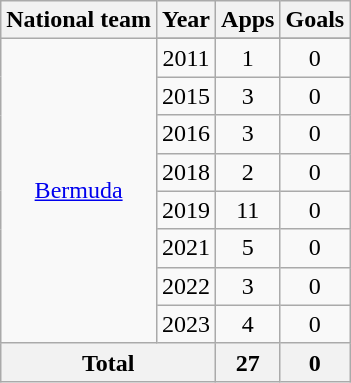<table class="wikitable" style="text-align: center;">
<tr>
<th>National team</th>
<th>Year</th>
<th>Apps</th>
<th>Goals</th>
</tr>
<tr>
<td rowspan=9><a href='#'>Bermuda</a></td>
</tr>
<tr>
<td>2011</td>
<td>1</td>
<td>0</td>
</tr>
<tr>
<td>2015</td>
<td>3</td>
<td>0</td>
</tr>
<tr>
<td>2016</td>
<td>3</td>
<td>0</td>
</tr>
<tr>
<td>2018</td>
<td>2</td>
<td>0</td>
</tr>
<tr>
<td>2019</td>
<td>11</td>
<td>0</td>
</tr>
<tr>
<td>2021</td>
<td>5</td>
<td>0</td>
</tr>
<tr>
<td>2022</td>
<td>3</td>
<td>0</td>
</tr>
<tr>
<td>2023</td>
<td>4</td>
<td>0</td>
</tr>
<tr>
<th colspan=2>Total</th>
<th>27</th>
<th>0</th>
</tr>
</table>
